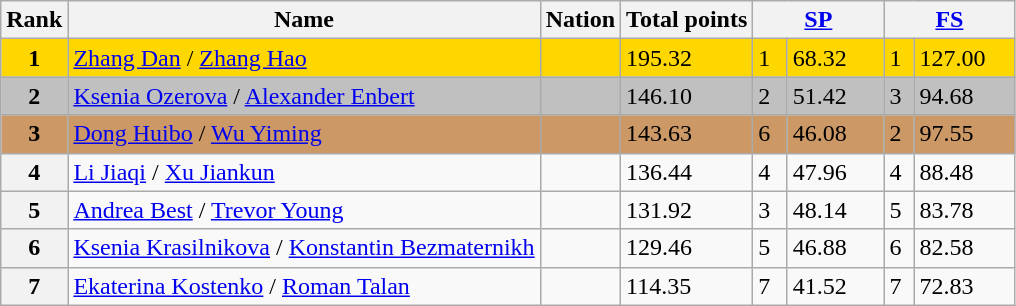<table class="wikitable">
<tr>
<th>Rank</th>
<th>Name</th>
<th>Nation</th>
<th>Total points</th>
<th colspan="2" width="80px"><a href='#'>SP</a></th>
<th colspan="2" width="80px"><a href='#'>FS</a></th>
</tr>
<tr bgcolor="gold">
<td align="center"><strong>1</strong></td>
<td><a href='#'>Zhang Dan</a> / <a href='#'>Zhang Hao</a></td>
<td></td>
<td>195.32</td>
<td>1</td>
<td>68.32</td>
<td>1</td>
<td>127.00</td>
</tr>
<tr bgcolor="silver">
<td align="center"><strong>2</strong></td>
<td><a href='#'>Ksenia Ozerova</a> / <a href='#'>Alexander Enbert</a></td>
<td></td>
<td>146.10</td>
<td>2</td>
<td>51.42</td>
<td>3</td>
<td>94.68</td>
</tr>
<tr bgcolor="cc9966">
<td align="center"><strong>3</strong></td>
<td><a href='#'>Dong Huibo</a> / <a href='#'>Wu Yiming</a></td>
<td></td>
<td>143.63</td>
<td>6</td>
<td>46.08</td>
<td>2</td>
<td>97.55</td>
</tr>
<tr>
<th>4</th>
<td><a href='#'>Li Jiaqi</a> / <a href='#'>Xu Jiankun</a></td>
<td></td>
<td>136.44</td>
<td>4</td>
<td>47.96</td>
<td>4</td>
<td>88.48</td>
</tr>
<tr>
<th>5</th>
<td><a href='#'>Andrea Best</a> / <a href='#'>Trevor Young</a></td>
<td></td>
<td>131.92</td>
<td>3</td>
<td>48.14</td>
<td>5</td>
<td>83.78</td>
</tr>
<tr>
<th>6</th>
<td><a href='#'>Ksenia Krasilnikova</a> / <a href='#'>Konstantin Bezmaternikh</a></td>
<td></td>
<td>129.46</td>
<td>5</td>
<td>46.88</td>
<td>6</td>
<td>82.58</td>
</tr>
<tr>
<th>7</th>
<td><a href='#'>Ekaterina Kostenko</a> / <a href='#'>Roman Talan</a></td>
<td></td>
<td>114.35</td>
<td>7</td>
<td>41.52</td>
<td>7</td>
<td>72.83</td>
</tr>
</table>
